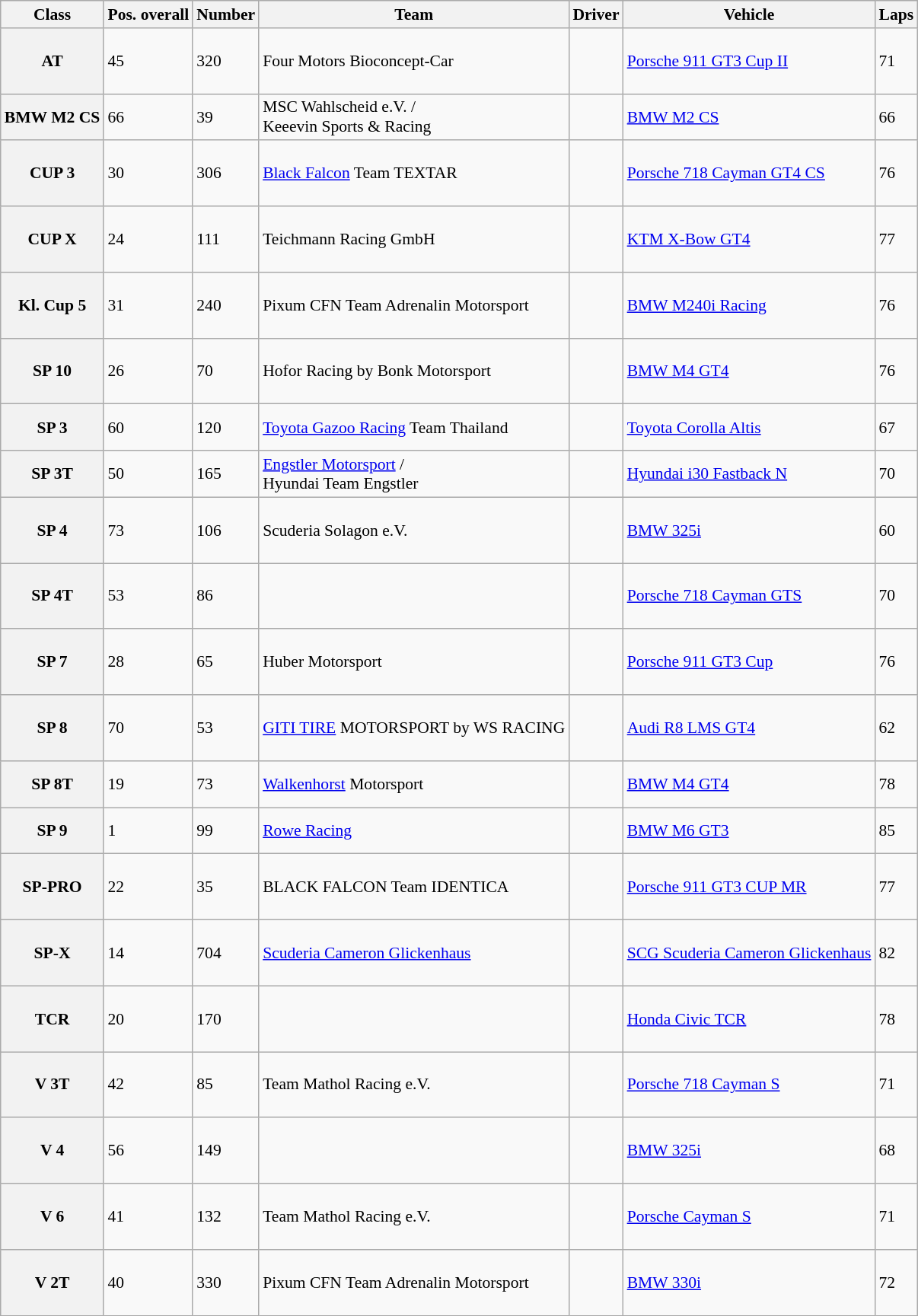<table class="wikitable" style="font-size: 90%;">
<tr>
<th>Class</th>
<th>Pos. overall</th>
<th>Number</th>
<th>Team</th>
<th>Driver</th>
<th>Vehicle</th>
<th>Laps</th>
</tr>
<tr>
<th>AT</th>
<td>45</td>
<td>320</td>
<td>Four Motors Bioconcept-Car</td>
<td><br><br><br></td>
<td><a href='#'>Porsche 911 GT3 Cup II</a></td>
<td>71</td>
</tr>
<tr>
<th>BMW M2 CS</th>
<td>66</td>
<td>39</td>
<td>MSC Wahlscheid e.V. / <br>Keeevin Sports & Racing</td>
<td><br><br></td>
<td><a href='#'>BMW M2 CS</a></td>
<td>66</td>
</tr>
<tr>
<th>CUP 3</th>
<td>30</td>
<td>306</td>
<td><a href='#'>Black Falcon</a> Team TEXTAR</td>
<td><br><br><br></td>
<td><a href='#'>Porsche 718 Cayman GT4 CS</a></td>
<td>76</td>
</tr>
<tr>
<th>CUP X</th>
<td>24</td>
<td>111</td>
<td>Teichmann Racing GmbH</td>
<td><br><br><br></td>
<td><a href='#'>KTM X-Bow GT4</a></td>
<td>77</td>
</tr>
<tr>
<th>Kl. Cup 5</th>
<td>31</td>
<td>240</td>
<td>Pixum CFN Team Adrenalin Motorsport</td>
<td><br><br><br></td>
<td><a href='#'>BMW M240i Racing</a></td>
<td>76</td>
</tr>
<tr>
<th>SP 10</th>
<td>26</td>
<td>70</td>
<td>Hofor Racing by Bonk Motorsport</td>
<td><br><br><br></td>
<td><a href='#'>BMW M4 GT4</a></td>
<td>76</td>
</tr>
<tr>
<th>SP 3</th>
<td>60</td>
<td>120</td>
<td><a href='#'>Toyota Gazoo Racing</a> Team Thailand</td>
<td><br><br></td>
<td><a href='#'>Toyota Corolla Altis</a></td>
<td>67</td>
</tr>
<tr>
<th>SP 3T</th>
<td>50</td>
<td>165</td>
<td><a href='#'>Engstler Motorsport</a> /<br>Hyundai Team Engstler</td>
<td><br><br></td>
<td><a href='#'>Hyundai i30 Fastback N</a></td>
<td>70</td>
</tr>
<tr>
<th>SP 4</th>
<td>73</td>
<td>106</td>
<td>Scuderia Solagon e.V.</td>
<td><br><br><br></td>
<td><a href='#'>BMW 325i</a></td>
<td>60</td>
</tr>
<tr>
<th>SP 4T</th>
<td>53</td>
<td>86</td>
<td></td>
<td><br><br><br></td>
<td><a href='#'>Porsche 718 Cayman GTS</a></td>
<td>70</td>
</tr>
<tr>
<th>SP 7</th>
<td>28</td>
<td>65</td>
<td>Huber Motorsport</td>
<td><br><br><br></td>
<td><a href='#'>Porsche 911 GT3 Cup</a></td>
<td>76</td>
</tr>
<tr>
<th>SP 8</th>
<td>70</td>
<td>53</td>
<td><a href='#'>GITI TIRE</a> MOTORSPORT by WS RACING</td>
<td><br><br><br></td>
<td><a href='#'>Audi R8 LMS GT4</a></td>
<td>62</td>
</tr>
<tr>
<th>SP 8T</th>
<td>19</td>
<td>73</td>
<td><a href='#'>Walkenhorst</a> Motorsport</td>
<td><br><br></td>
<td><a href='#'>BMW M4 GT4</a></td>
<td>78</td>
</tr>
<tr>
<th>SP 9</th>
<td>1</td>
<td>99</td>
<td><a href='#'>Rowe Racing</a></td>
<td><br><br></td>
<td><a href='#'>BMW M6 GT3</a></td>
<td>85</td>
</tr>
<tr>
<th>SP-PRO</th>
<td>22</td>
<td>35</td>
<td>BLACK FALCON Team IDENTICA</td>
<td><br><br><br></td>
<td><a href='#'>Porsche 911 GT3 CUP MR</a></td>
<td>77</td>
</tr>
<tr>
<th>SP-X</th>
<td>14</td>
<td>704</td>
<td><a href='#'>Scuderia Cameron Glickenhaus</a></td>
<td><br><br><br></td>
<td><a href='#'>SCG Scuderia Cameron Glickenhaus</a></td>
<td>82</td>
</tr>
<tr>
<th>TCR</th>
<td>20</td>
<td>170</td>
<td></td>
<td><br><br><br></td>
<td><a href='#'>Honda Civic TCR</a></td>
<td>78</td>
</tr>
<tr>
<th>V 3T</th>
<td>42</td>
<td>85</td>
<td>Team Mathol Racing e.V.</td>
<td><br><br><br></td>
<td><a href='#'>Porsche 718 Cayman S</a></td>
<td>71</td>
</tr>
<tr>
<th>V 4</th>
<td>56</td>
<td>149</td>
<td></td>
<td><br><br><br></td>
<td><a href='#'>BMW 325i</a></td>
<td>68</td>
</tr>
<tr>
<th>V 6</th>
<td>41</td>
<td>132</td>
<td>Team Mathol Racing e.V.</td>
<td><br><br><br></td>
<td><a href='#'>Porsche Cayman S</a></td>
<td>71</td>
</tr>
<tr>
<th>V 2T</th>
<td>40</td>
<td>330</td>
<td>Pixum CFN Team Adrenalin Motorsport</td>
<td><br><br><br></td>
<td><a href='#'>BMW 330i</a></td>
<td>72</td>
</tr>
</table>
